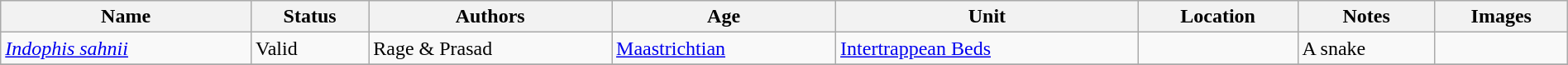<table class="wikitable sortable" align="center" width="100%">
<tr>
<th>Name</th>
<th>Status</th>
<th>Authors</th>
<th>Age</th>
<th>Unit</th>
<th>Location</th>
<th class="unsortable">Notes</th>
<th class="unsortable">Images</th>
</tr>
<tr>
<td><em><a href='#'>Indophis sahnii</a></em></td>
<td>Valid</td>
<td>Rage & Prasad</td>
<td><a href='#'>Maastrichtian</a></td>
<td><a href='#'>Intertrappean Beds</a></td>
<td></td>
<td>A snake</td>
<td></td>
</tr>
<tr>
</tr>
</table>
